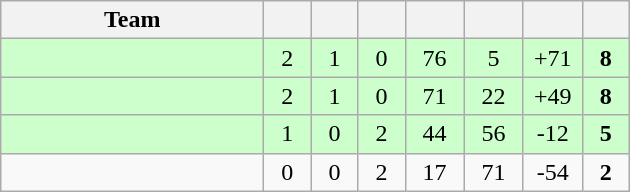<table class="wikitable" style="text-align:center;">
<tr>
<th style="width:10.5em;">Team</th>
<th style="width:1.5em;"></th>
<th style="width:1.5em;"></th>
<th style="width:1.5em;"></th>
<th style="width:2.0em;"></th>
<th style="width:2.0em;"></th>
<th style="width:2.0em;"></th>
<th style="width:1.5em;"></th>
</tr>
<tr bgcolor=#cfc>
<td align="left"></td>
<td>2</td>
<td>1</td>
<td>0</td>
<td>76</td>
<td>5</td>
<td>+71</td>
<td><strong>8</strong></td>
</tr>
<tr bgcolor=#cfc>
<td align="left"></td>
<td>2</td>
<td>1</td>
<td>0</td>
<td>71</td>
<td>22</td>
<td>+49</td>
<td><strong>8</strong></td>
</tr>
<tr bgcolor="#cfc">
<td align="left"></td>
<td>1</td>
<td>0</td>
<td>2</td>
<td>44</td>
<td>56</td>
<td>-12</td>
<td><strong>5</strong></td>
</tr>
<tr>
<td align="left"></td>
<td>0</td>
<td>0</td>
<td>2</td>
<td>17</td>
<td>71</td>
<td>-54</td>
<td><strong>2</strong></td>
</tr>
</table>
